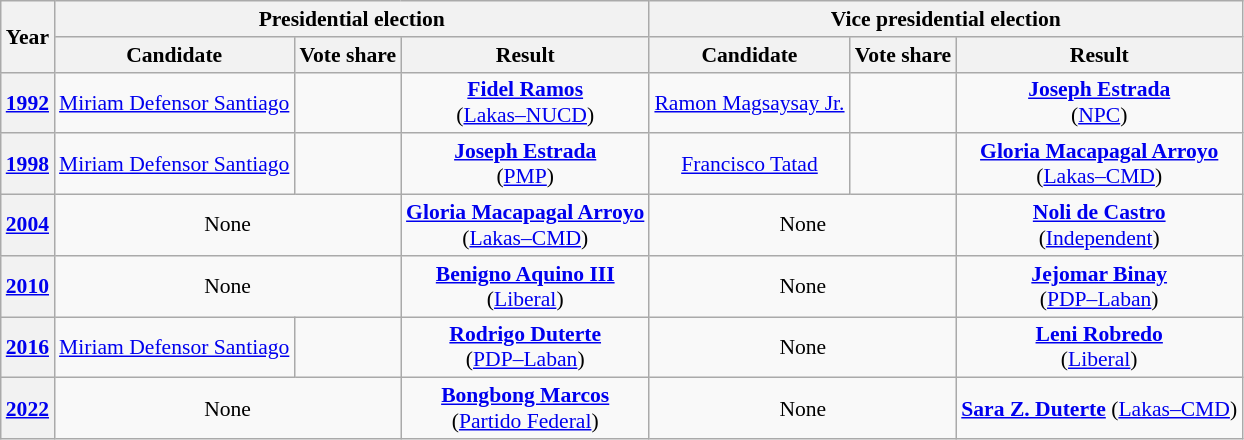<table class="wikitable" style="text-align:center; font-size:90%">
<tr>
<th rowspan=2>Year</th>
<th colspan=3>Presidential election</th>
<th colspan=3>Vice presidential election</th>
</tr>
<tr>
<th>Candidate</th>
<th>Vote share</th>
<th>Result</th>
<th>Candidate</th>
<th>Vote share</th>
<th>Result</th>
</tr>
<tr>
<th><a href='#'>1992</a></th>
<td><a href='#'>Miriam Defensor Santiago</a></td>
<td></td>
<td><strong><a href='#'>Fidel Ramos</a></strong><br>(<a href='#'>Lakas–NUCD</a>)</td>
<td><a href='#'>Ramon Magsaysay Jr.</a></td>
<td></td>
<td><strong><a href='#'>Joseph Estrada</a></strong><br>(<a href='#'>NPC</a>)</td>
</tr>
<tr>
<th><a href='#'>1998</a></th>
<td><a href='#'>Miriam Defensor Santiago</a></td>
<td></td>
<td><strong><a href='#'>Joseph Estrada</a></strong><br>(<a href='#'>PMP</a>)</td>
<td><a href='#'>Francisco Tatad</a></td>
<td></td>
<td><strong><a href='#'>Gloria Macapagal Arroyo</a></strong><br>(<a href='#'>Lakas–CMD</a>)</td>
</tr>
<tr>
<th><a href='#'>2004</a></th>
<td colspan=2>None</td>
<td><strong><a href='#'>Gloria Macapagal Arroyo</a></strong><br>(<a href='#'>Lakas–CMD</a>)</td>
<td colspan=2>None</td>
<td><strong><a href='#'>Noli de Castro</a></strong><br>(<a href='#'>Independent</a>)</td>
</tr>
<tr>
<th><a href='#'>2010</a></th>
<td colspan=2>None</td>
<td><strong><a href='#'>Benigno Aquino III</a></strong><br>(<a href='#'>Liberal</a>)</td>
<td colspan=2>None</td>
<td><strong><a href='#'>Jejomar Binay</a></strong><br>(<a href='#'>PDP–Laban</a>)</td>
</tr>
<tr>
<th><a href='#'>2016</a></th>
<td><a href='#'>Miriam Defensor Santiago</a></td>
<td></td>
<td><strong><a href='#'>Rodrigo Duterte</a></strong><br>(<a href='#'>PDP–Laban</a>)</td>
<td colspan=2>None</td>
<td><strong><a href='#'>Leni Robredo</a></strong><br>(<a href='#'>Liberal</a>)</td>
</tr>
<tr>
<th><a href='#'>2022</a></th>
<td colspan="2">None</td>
<td><strong><a href='#'>Bongbong Marcos</a></strong><br>(<a href='#'>Partido Federal</a>)</td>
<td colspan="2">None</td>
<td><a href='#'><strong>Sara Z. Duterte</strong></a> (<a href='#'>Lakas–CMD</a>)</td>
</tr>
</table>
